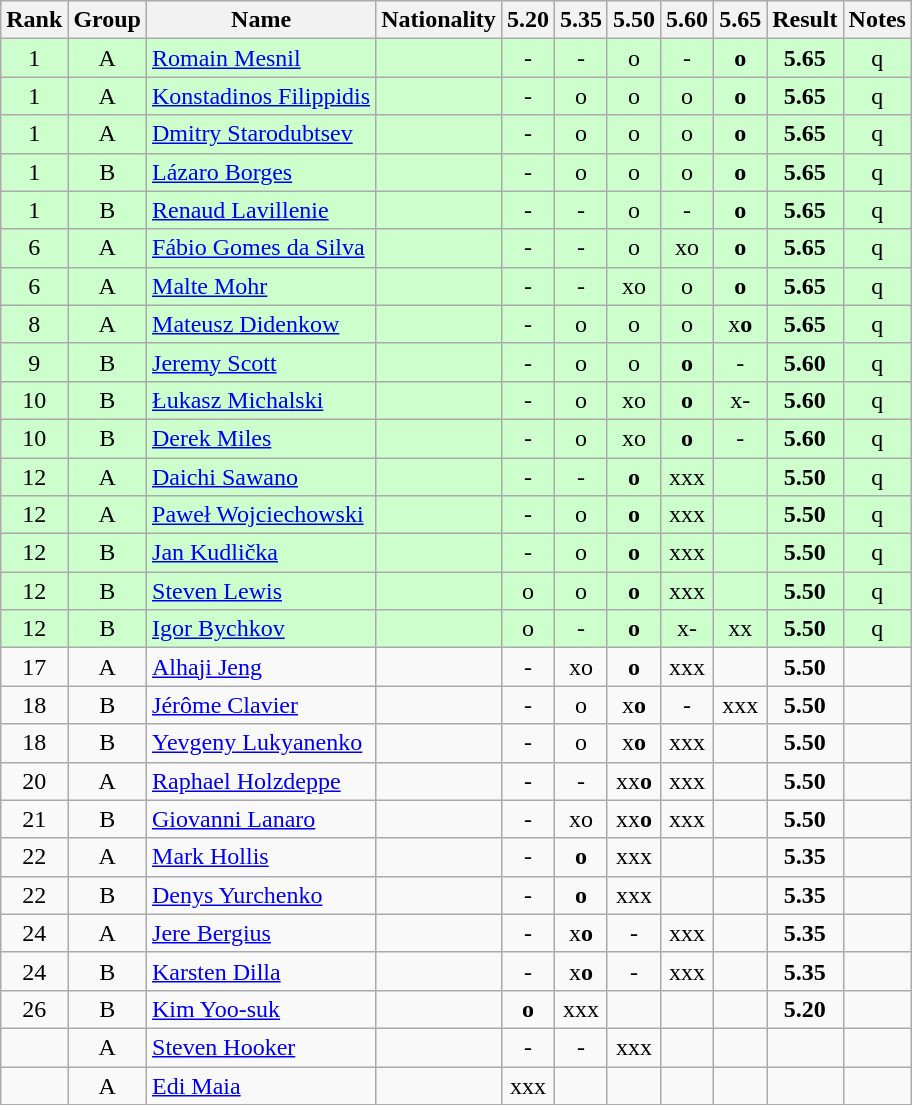<table class="wikitable sortable" style="text-align:center">
<tr>
<th>Rank</th>
<th>Group</th>
<th>Name</th>
<th>Nationality</th>
<th>5.20</th>
<th>5.35</th>
<th>5.50</th>
<th>5.60</th>
<th>5.65</th>
<th>Result</th>
<th>Notes</th>
</tr>
<tr bgcolor=ccffcc>
<td>1</td>
<td>A</td>
<td align=left><a href='#'>Romain Mesnil</a></td>
<td align=left></td>
<td>-</td>
<td>-</td>
<td>o</td>
<td>-</td>
<td><strong>o</strong></td>
<td><strong>5.65</strong></td>
<td>q</td>
</tr>
<tr bgcolor=ccffcc>
<td>1</td>
<td>A</td>
<td align=left><a href='#'>Konstadinos Filippidis</a></td>
<td align=left></td>
<td>-</td>
<td>o</td>
<td>o</td>
<td>o</td>
<td><strong>o</strong></td>
<td><strong>5.65</strong></td>
<td>q</td>
</tr>
<tr bgcolor=ccffcc>
<td>1</td>
<td>A</td>
<td align=left><a href='#'>Dmitry Starodubtsev</a></td>
<td align=left></td>
<td>-</td>
<td>o</td>
<td>o</td>
<td>o</td>
<td><strong>o</strong></td>
<td><strong>5.65</strong></td>
<td>q</td>
</tr>
<tr bgcolor=ccffcc>
<td>1</td>
<td>B</td>
<td align=left><a href='#'>Lázaro Borges</a></td>
<td align=left></td>
<td>-</td>
<td>o</td>
<td>o</td>
<td>o</td>
<td><strong>o</strong></td>
<td><strong>5.65</strong></td>
<td>q</td>
</tr>
<tr bgcolor=ccffcc>
<td>1</td>
<td>B</td>
<td align=left><a href='#'>Renaud Lavillenie</a></td>
<td align=left></td>
<td>-</td>
<td>-</td>
<td>o</td>
<td>-</td>
<td><strong>o</strong></td>
<td><strong>5.65</strong></td>
<td>q</td>
</tr>
<tr bgcolor=ccffcc>
<td>6</td>
<td>A</td>
<td align=left><a href='#'>Fábio Gomes da Silva</a></td>
<td align=left></td>
<td>-</td>
<td>-</td>
<td>o</td>
<td>xo</td>
<td><strong>o</strong></td>
<td><strong>5.65</strong></td>
<td>q</td>
</tr>
<tr bgcolor=ccffcc>
<td>6</td>
<td>A</td>
<td align=left><a href='#'>Malte Mohr</a></td>
<td align=left></td>
<td>-</td>
<td>-</td>
<td>xo</td>
<td>o</td>
<td><strong>o</strong></td>
<td><strong>5.65</strong></td>
<td>q</td>
</tr>
<tr bgcolor=ccffcc>
<td>8</td>
<td>A</td>
<td align=left><a href='#'>Mateusz Didenkow</a></td>
<td align=left></td>
<td>-</td>
<td>o</td>
<td>o</td>
<td>o</td>
<td>x<strong>o</strong></td>
<td><strong>5.65</strong></td>
<td>q</td>
</tr>
<tr bgcolor=ccffcc>
<td>9</td>
<td>B</td>
<td align=left><a href='#'>Jeremy Scott</a></td>
<td align=left></td>
<td>-</td>
<td>o</td>
<td>o</td>
<td><strong>o</strong></td>
<td>-</td>
<td><strong>5.60</strong></td>
<td>q</td>
</tr>
<tr bgcolor=ccffcc>
<td>10</td>
<td>B</td>
<td align=left><a href='#'>Łukasz Michalski</a></td>
<td align=left></td>
<td>-</td>
<td>o</td>
<td>xo</td>
<td><strong>o</strong></td>
<td>x-</td>
<td><strong>5.60</strong></td>
<td>q</td>
</tr>
<tr bgcolor=ccffcc>
<td>10</td>
<td>B</td>
<td align=left><a href='#'>Derek Miles</a></td>
<td align=left></td>
<td>-</td>
<td>o</td>
<td>xo</td>
<td><strong>o</strong></td>
<td>-</td>
<td><strong>5.60</strong></td>
<td>q</td>
</tr>
<tr bgcolor=ccffcc>
<td>12</td>
<td>A</td>
<td align=left><a href='#'>Daichi Sawano</a></td>
<td align=left></td>
<td>-</td>
<td>-</td>
<td><strong>o</strong></td>
<td>xxx</td>
<td></td>
<td><strong>5.50</strong></td>
<td>q</td>
</tr>
<tr bgcolor=ccffcc>
<td>12</td>
<td>A</td>
<td align=left><a href='#'>Paweł Wojciechowski</a></td>
<td align=left></td>
<td>-</td>
<td>o</td>
<td><strong>o</strong></td>
<td>xxx</td>
<td></td>
<td><strong>5.50</strong></td>
<td>q</td>
</tr>
<tr bgcolor=ccffcc>
<td>12</td>
<td>B</td>
<td align=left><a href='#'>Jan Kudlička</a></td>
<td align=left></td>
<td>-</td>
<td>o</td>
<td><strong>o</strong></td>
<td>xxx</td>
<td></td>
<td><strong>5.50</strong></td>
<td>q</td>
</tr>
<tr bgcolor=ccffcc>
<td>12</td>
<td>B</td>
<td align=left><a href='#'>Steven Lewis</a></td>
<td align=left></td>
<td>o</td>
<td>o</td>
<td><strong>o</strong></td>
<td>xxx</td>
<td></td>
<td><strong>5.50</strong></td>
<td>q</td>
</tr>
<tr bgcolor=ccffcc>
<td>12</td>
<td>B</td>
<td align=left><a href='#'>Igor Bychkov</a></td>
<td align=left></td>
<td>o</td>
<td>-</td>
<td><strong>o</strong></td>
<td>x-</td>
<td>xx</td>
<td><strong>5.50</strong></td>
<td>q</td>
</tr>
<tr>
<td>17</td>
<td>A</td>
<td align=left><a href='#'>Alhaji Jeng</a></td>
<td align=left></td>
<td>-</td>
<td>xo</td>
<td><strong>o</strong></td>
<td>xxx</td>
<td></td>
<td><strong>5.50</strong></td>
<td></td>
</tr>
<tr>
<td>18</td>
<td>B</td>
<td align=left><a href='#'>Jérôme Clavier</a></td>
<td align=left></td>
<td>-</td>
<td>o</td>
<td>x<strong>o</strong></td>
<td>-</td>
<td>xxx</td>
<td><strong>5.50</strong></td>
<td></td>
</tr>
<tr>
<td>18</td>
<td>B</td>
<td align=left><a href='#'>Yevgeny Lukyanenko</a></td>
<td align=left></td>
<td>-</td>
<td>o</td>
<td>x<strong>o</strong></td>
<td>xxx</td>
<td></td>
<td><strong>5.50</strong></td>
<td></td>
</tr>
<tr>
<td>20</td>
<td>A</td>
<td align=left><a href='#'>Raphael Holzdeppe</a></td>
<td align=left></td>
<td>-</td>
<td>-</td>
<td>xx<strong>o</strong></td>
<td>xxx</td>
<td></td>
<td><strong>5.50</strong></td>
<td></td>
</tr>
<tr>
<td>21</td>
<td>B</td>
<td align=left><a href='#'>Giovanni Lanaro</a></td>
<td align=left></td>
<td>-</td>
<td>xo</td>
<td>xx<strong>o</strong></td>
<td>xxx</td>
<td></td>
<td><strong>5.50</strong></td>
<td></td>
</tr>
<tr>
<td>22</td>
<td>A</td>
<td align=left><a href='#'>Mark Hollis</a></td>
<td align=left></td>
<td>-</td>
<td><strong>o</strong></td>
<td>xxx</td>
<td></td>
<td></td>
<td><strong>5.35</strong></td>
<td></td>
</tr>
<tr>
<td>22</td>
<td>B</td>
<td align=left><a href='#'>Denys Yurchenko</a></td>
<td align=left></td>
<td>-</td>
<td><strong>o</strong></td>
<td>xxx</td>
<td></td>
<td></td>
<td><strong>5.35</strong></td>
<td></td>
</tr>
<tr>
<td>24</td>
<td>A</td>
<td align=left><a href='#'>Jere Bergius</a></td>
<td align=left></td>
<td>-</td>
<td>x<strong>o</strong></td>
<td>-</td>
<td>xxx</td>
<td></td>
<td><strong>5.35</strong></td>
<td></td>
</tr>
<tr>
<td>24</td>
<td>B</td>
<td align=left><a href='#'>Karsten Dilla</a></td>
<td align=left></td>
<td>-</td>
<td>x<strong>o</strong></td>
<td>-</td>
<td>xxx</td>
<td></td>
<td><strong>5.35</strong></td>
<td></td>
</tr>
<tr>
<td>26</td>
<td>B</td>
<td align=left><a href='#'>Kim Yoo-suk</a></td>
<td align=left></td>
<td><strong>o</strong></td>
<td>xxx</td>
<td></td>
<td></td>
<td></td>
<td><strong>5.20</strong></td>
<td></td>
</tr>
<tr>
<td></td>
<td>A</td>
<td align=left><a href='#'>Steven Hooker</a></td>
<td align=left></td>
<td>-</td>
<td>-</td>
<td>xxx</td>
<td></td>
<td></td>
<td><strong></strong></td>
<td></td>
</tr>
<tr>
<td></td>
<td>A</td>
<td align=left><a href='#'>Edi Maia</a></td>
<td align=left></td>
<td>xxx</td>
<td></td>
<td></td>
<td></td>
<td></td>
<td><strong></strong></td>
<td></td>
</tr>
</table>
